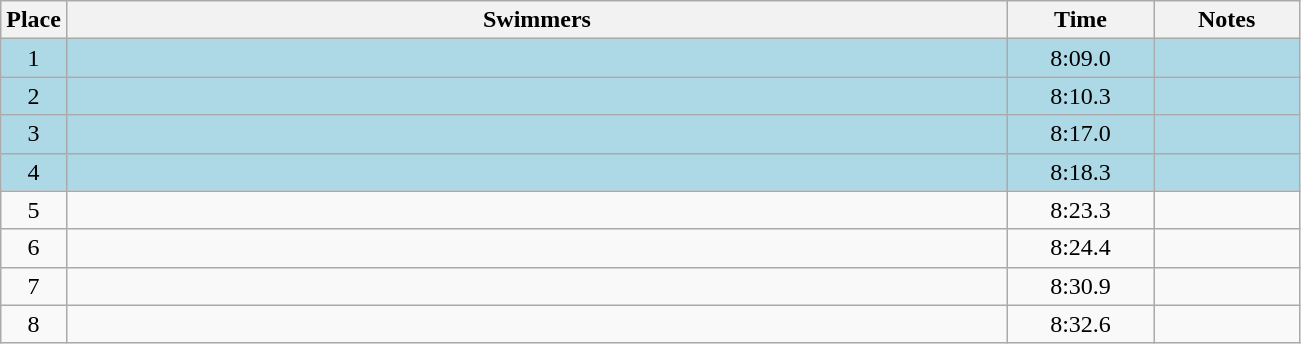<table class=wikitable style="text-align:center">
<tr>
<th>Place</th>
<th width=620>Swimmers</th>
<th width=90>Time</th>
<th width=90>Notes</th>
</tr>
<tr bgcolor=lightblue>
<td>1</td>
<td align=left></td>
<td>8:09.0</td>
<td></td>
</tr>
<tr bgcolor=lightblue>
<td>2</td>
<td align=left></td>
<td>8:10.3</td>
<td></td>
</tr>
<tr bgcolor=lightblue>
<td>3</td>
<td align=left></td>
<td>8:17.0</td>
<td></td>
</tr>
<tr bgcolor=lightblue>
<td>4</td>
<td align=left></td>
<td>8:18.3</td>
<td></td>
</tr>
<tr>
<td>5</td>
<td align=left></td>
<td>8:23.3</td>
<td></td>
</tr>
<tr>
<td>6</td>
<td align=left></td>
<td>8:24.4</td>
<td></td>
</tr>
<tr>
<td>7</td>
<td align=left></td>
<td>8:30.9</td>
<td></td>
</tr>
<tr>
<td>8</td>
<td align=left></td>
<td>8:32.6</td>
<td></td>
</tr>
</table>
